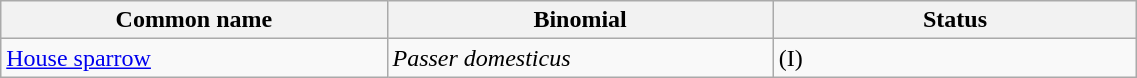<table width=60% class="wikitable">
<tr>
<th width=34%>Common name</th>
<th width=34%>Binomial</th>
<th width=32%>Status</th>
</tr>
<tr>
<td><a href='#'>House sparrow</a></td>
<td><em>Passer domesticus</em></td>
<td>(I)</td>
</tr>
</table>
